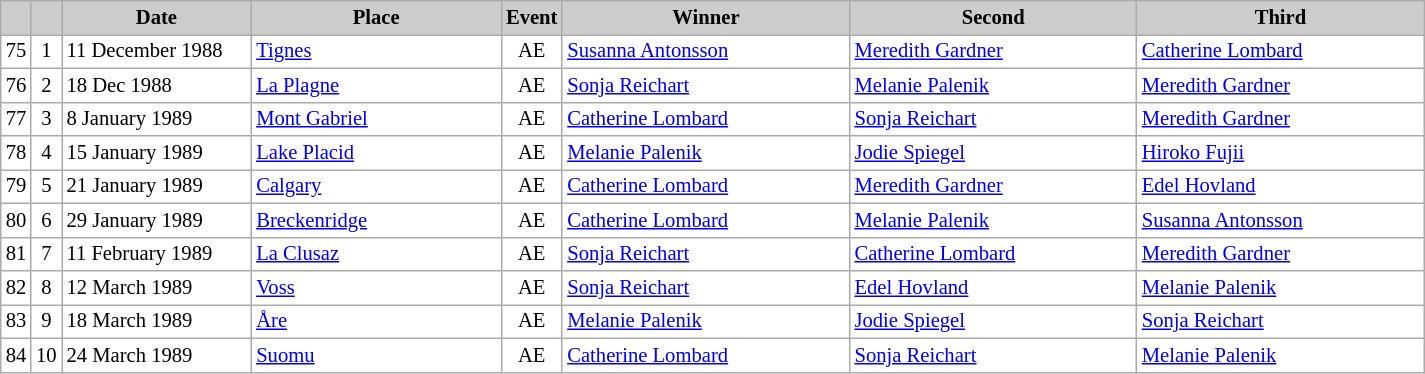<table class="wikitable plainrowheaders" style="background:#fff; font-size:86%; line-height:16px; border:grey solid 1px; border-collapse:collapse;">
<tr style="background:#ccc; text-align:center;">
<th scope="col" style="background:#ccc; width=20 px;"></th>
<th scope="col" style="background:#ccc; width=30 px;"></th>
<th scope="col" style="background:#ccc; width:120px;">Date</th>
<th scope="col" style="background:#ccc; width:160px;">Place</th>
<th scope="col" style="background:#ccc; width:15px;">Event</th>
<th scope="col" style="background:#ccc; width:185px;">Winner</th>
<th scope="col" style="background:#ccc; width:185px;">Second</th>
<th scope="col" style="background:#ccc; width:185px;">Third</th>
</tr>
<tr>
<td align=center>75</td>
<td align=center>1</td>
<td>11 December 1988</td>
<td> <a href='#'>Tignes</a></td>
<td align=center>AE</td>
<td> <a href='#'>Susanna Antonsson</a></td>
<td> <a href='#'>Meredith Gardner</a></td>
<td> <a href='#'>Catherine Lombard</a></td>
</tr>
<tr>
<td align=center>76</td>
<td align=center>2</td>
<td>18 Dec 1988</td>
<td> <a href='#'>La Plagne</a></td>
<td align=center>AE</td>
<td> <a href='#'>Sonja Reichart</a></td>
<td> <a href='#'>Melanie Palenik</a></td>
<td> <a href='#'>Meredith Gardner</a></td>
</tr>
<tr>
<td align=center>77</td>
<td align=center>3</td>
<td>8 January 1989</td>
<td> <a href='#'>Mont Gabriel</a></td>
<td align=center>AE</td>
<td> <a href='#'>Catherine Lombard</a></td>
<td> <a href='#'>Sonja Reichart</a></td>
<td> <a href='#'>Meredith Gardner</a></td>
</tr>
<tr>
<td align=center>78</td>
<td align=center>4</td>
<td>15 January 1989</td>
<td> <a href='#'>Lake Placid</a></td>
<td align=center>AE</td>
<td> <a href='#'>Melanie Palenik</a></td>
<td> <a href='#'>Jodie Spiegel</a></td>
<td> <a href='#'>Hiroko Fujii</a></td>
</tr>
<tr>
<td align=center>79</td>
<td align=center>5</td>
<td>21 January 1989</td>
<td> <a href='#'>Calgary</a></td>
<td align=center>AE</td>
<td> <a href='#'>Catherine Lombard</a></td>
<td> <a href='#'>Meredith Gardner</a></td>
<td> <a href='#'>Edel Hovland</a></td>
</tr>
<tr>
<td align=center>80</td>
<td align=center>6</td>
<td>29 January 1989</td>
<td> <a href='#'>Breckenridge</a></td>
<td align=center>AE</td>
<td> <a href='#'>Catherine Lombard</a></td>
<td> <a href='#'>Melanie Palenik</a></td>
<td> <a href='#'>Susanna Antonsson</a></td>
</tr>
<tr>
<td align=center>81</td>
<td align=center>7</td>
<td>11 February 1989</td>
<td> <a href='#'>La Clusaz</a></td>
<td align=center>AE</td>
<td> <a href='#'>Sonja Reichart</a></td>
<td> <a href='#'>Catherine Lombard</a></td>
<td> <a href='#'>Meredith Gardner</a></td>
</tr>
<tr>
<td align=center>82</td>
<td align=center>8</td>
<td>12 March 1989</td>
<td> <a href='#'>Voss</a></td>
<td align=center>AE</td>
<td> <a href='#'>Sonja Reichart</a></td>
<td> <a href='#'>Edel Hovland</a></td>
<td> <a href='#'>Melanie Palenik</a></td>
</tr>
<tr>
<td align=center>83</td>
<td align=center>9</td>
<td>18 March 1989</td>
<td> <a href='#'>Åre</a></td>
<td align=center>AE</td>
<td> <a href='#'>Melanie Palenik</a></td>
<td> <a href='#'>Jodie Spiegel</a></td>
<td> <a href='#'>Sonja Reichart</a></td>
</tr>
<tr>
<td align=center>84</td>
<td align=center>10</td>
<td>24 March 1989</td>
<td> <a href='#'>Suomu</a></td>
<td align=center>AE</td>
<td> <a href='#'>Catherine Lombard</a></td>
<td> <a href='#'>Sonja Reichart</a></td>
<td> <a href='#'>Melanie Palenik</a></td>
</tr>
</table>
